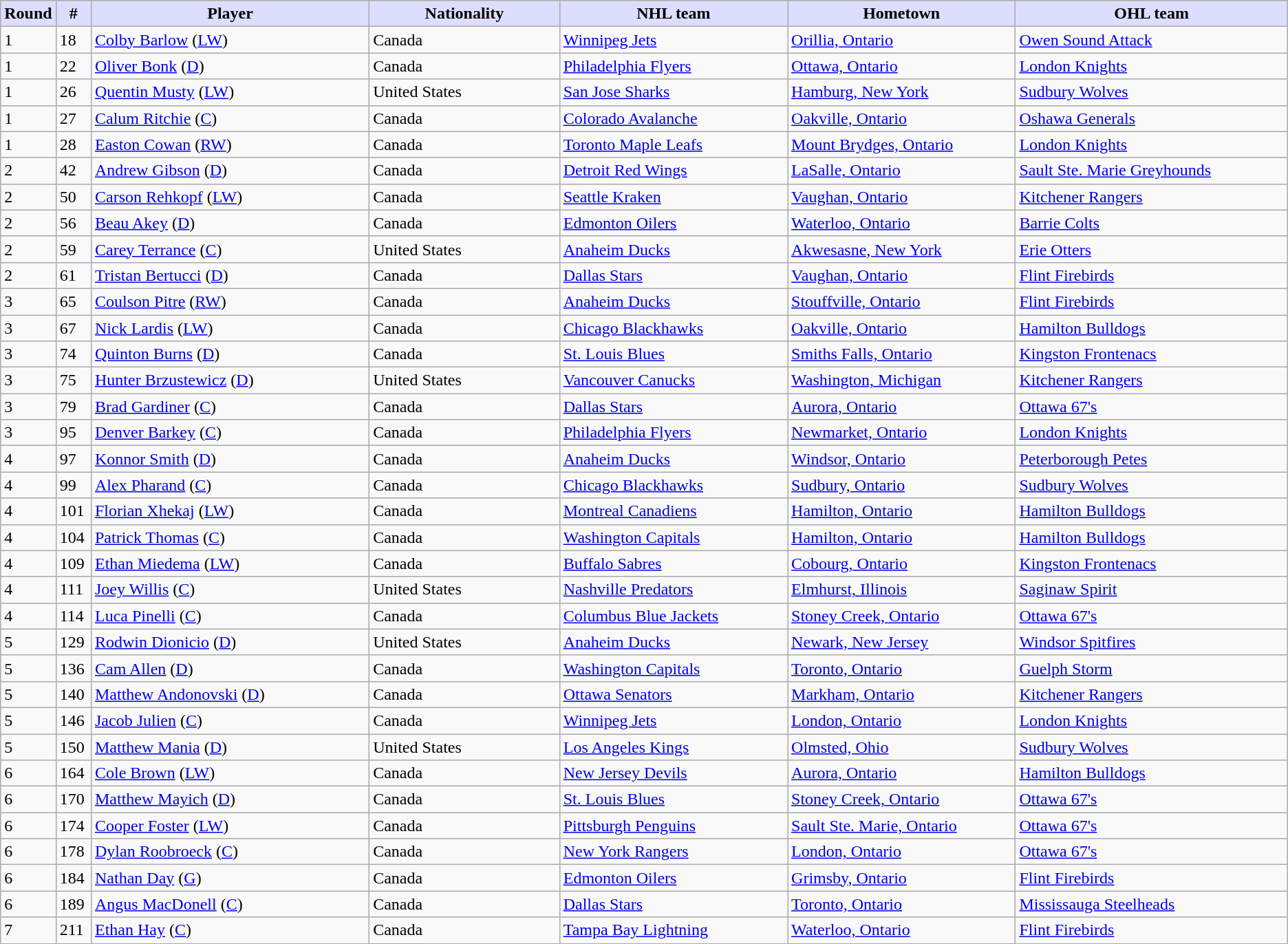<table class="wikitable">
<tr>
<th style="background:#ddf; width:2.75%;">Round</th>
<th style="background:#ddf; width:2.75%;">#</th>
<th style="background:#ddf; width:22.0%;">Player</th>
<th style="background:#ddf; width:15.0%;">Nationality</th>
<th style="background:#ddf; width:18.0%;">NHL team</th>
<th style="background:#ddf; width:18.0%;">Hometown</th>
<th style="background:#ddf; width:100.0%;">OHL team</th>
</tr>
<tr>
<td>1</td>
<td>18</td>
<td><a href='#'>Colby Barlow</a> (<a href='#'>LW</a>)</td>
<td> Canada</td>
<td><a href='#'>Winnipeg Jets</a></td>
<td><a href='#'>Orillia, Ontario</a></td>
<td><a href='#'>Owen Sound Attack</a></td>
</tr>
<tr>
<td>1</td>
<td>22</td>
<td><a href='#'>Oliver Bonk</a> (<a href='#'>D</a>)</td>
<td> Canada</td>
<td><a href='#'>Philadelphia Flyers</a></td>
<td><a href='#'>Ottawa, Ontario</a></td>
<td><a href='#'>London Knights</a></td>
</tr>
<tr>
<td>1</td>
<td>26</td>
<td><a href='#'>Quentin Musty</a> (<a href='#'>LW</a>)</td>
<td> United States</td>
<td><a href='#'>San Jose Sharks</a></td>
<td><a href='#'>Hamburg, New York</a></td>
<td><a href='#'>Sudbury Wolves</a></td>
</tr>
<tr>
<td>1</td>
<td>27</td>
<td><a href='#'>Calum Ritchie</a> (<a href='#'>C</a>)</td>
<td> Canada</td>
<td><a href='#'>Colorado Avalanche</a></td>
<td><a href='#'>Oakville, Ontario</a></td>
<td><a href='#'>Oshawa Generals</a></td>
</tr>
<tr>
<td>1</td>
<td>28</td>
<td><a href='#'>Easton Cowan</a> (<a href='#'>RW</a>)</td>
<td> Canada</td>
<td><a href='#'>Toronto Maple Leafs</a></td>
<td><a href='#'>Mount Brydges, Ontario</a></td>
<td><a href='#'>London Knights</a></td>
</tr>
<tr>
<td>2</td>
<td>42</td>
<td><a href='#'>Andrew Gibson</a> (<a href='#'>D</a>)</td>
<td> Canada</td>
<td><a href='#'>Detroit Red Wings</a></td>
<td><a href='#'>LaSalle, Ontario</a></td>
<td><a href='#'>Sault Ste. Marie Greyhounds</a></td>
</tr>
<tr>
<td>2</td>
<td>50</td>
<td><a href='#'>Carson Rehkopf</a> (<a href='#'>LW</a>)</td>
<td> Canada</td>
<td><a href='#'>Seattle Kraken</a></td>
<td><a href='#'>Vaughan, Ontario</a></td>
<td><a href='#'>Kitchener Rangers</a></td>
</tr>
<tr>
<td>2</td>
<td>56</td>
<td><a href='#'>Beau Akey</a> (<a href='#'>D</a>)</td>
<td> Canada</td>
<td><a href='#'>Edmonton Oilers</a></td>
<td><a href='#'>Waterloo, Ontario</a></td>
<td><a href='#'>Barrie Colts</a></td>
</tr>
<tr>
<td>2</td>
<td>59</td>
<td><a href='#'>Carey Terrance</a> (<a href='#'>C</a>)</td>
<td> United States</td>
<td><a href='#'>Anaheim Ducks</a></td>
<td><a href='#'>Akwesasne, New York</a></td>
<td><a href='#'>Erie Otters</a></td>
</tr>
<tr>
<td>2</td>
<td>61</td>
<td><a href='#'>Tristan Bertucci</a> (<a href='#'>D</a>)</td>
<td> Canada</td>
<td><a href='#'>Dallas Stars</a></td>
<td><a href='#'>Vaughan, Ontario</a></td>
<td><a href='#'>Flint Firebirds</a></td>
</tr>
<tr>
<td>3</td>
<td>65</td>
<td><a href='#'>Coulson Pitre</a> (<a href='#'>RW</a>)</td>
<td> Canada</td>
<td><a href='#'>Anaheim Ducks</a></td>
<td><a href='#'>Stouffville, Ontario</a></td>
<td><a href='#'>Flint Firebirds</a></td>
</tr>
<tr>
<td>3</td>
<td>67</td>
<td><a href='#'>Nick Lardis</a> (<a href='#'>LW</a>)</td>
<td> Canada</td>
<td><a href='#'>Chicago Blackhawks</a></td>
<td><a href='#'>Oakville, Ontario</a></td>
<td><a href='#'>Hamilton Bulldogs</a></td>
</tr>
<tr>
<td>3</td>
<td>74</td>
<td><a href='#'>Quinton Burns</a> (<a href='#'>D</a>)</td>
<td> Canada</td>
<td><a href='#'>St. Louis Blues</a></td>
<td><a href='#'>Smiths Falls, Ontario</a></td>
<td><a href='#'>Kingston Frontenacs</a></td>
</tr>
<tr>
<td>3</td>
<td>75</td>
<td><a href='#'>Hunter Brzustewicz</a> (<a href='#'>D</a>)</td>
<td> United States</td>
<td><a href='#'>Vancouver Canucks</a></td>
<td><a href='#'>Washington, Michigan</a></td>
<td><a href='#'>Kitchener Rangers</a></td>
</tr>
<tr>
<td>3</td>
<td>79</td>
<td><a href='#'>Brad Gardiner</a> (<a href='#'>C</a>)</td>
<td> Canada</td>
<td><a href='#'>Dallas Stars</a></td>
<td><a href='#'>Aurora, Ontario</a></td>
<td><a href='#'>Ottawa 67's</a></td>
</tr>
<tr>
<td>3</td>
<td>95</td>
<td><a href='#'>Denver Barkey</a> (<a href='#'>C</a>)</td>
<td> Canada</td>
<td><a href='#'>Philadelphia Flyers</a></td>
<td><a href='#'>Newmarket, Ontario</a></td>
<td><a href='#'>London Knights</a></td>
</tr>
<tr>
<td>4</td>
<td>97</td>
<td><a href='#'>Konnor Smith</a> (<a href='#'>D</a>)</td>
<td> Canada</td>
<td><a href='#'>Anaheim Ducks</a></td>
<td><a href='#'>Windsor, Ontario</a></td>
<td><a href='#'>Peterborough Petes</a></td>
</tr>
<tr>
<td>4</td>
<td>99</td>
<td><a href='#'>Alex Pharand</a> (<a href='#'>C</a>)</td>
<td> Canada</td>
<td><a href='#'>Chicago Blackhawks</a></td>
<td><a href='#'>Sudbury, Ontario</a></td>
<td><a href='#'>Sudbury Wolves</a></td>
</tr>
<tr>
<td>4</td>
<td>101</td>
<td><a href='#'>Florian Xhekaj</a> (<a href='#'>LW</a>)</td>
<td> Canada</td>
<td><a href='#'>Montreal Canadiens</a></td>
<td><a href='#'>Hamilton, Ontario</a></td>
<td><a href='#'>Hamilton Bulldogs</a></td>
</tr>
<tr>
<td>4</td>
<td>104</td>
<td><a href='#'>Patrick Thomas</a> (<a href='#'>C</a>)</td>
<td> Canada</td>
<td><a href='#'>Washington Capitals</a></td>
<td><a href='#'>Hamilton, Ontario</a></td>
<td><a href='#'>Hamilton Bulldogs</a></td>
</tr>
<tr>
<td>4</td>
<td>109</td>
<td><a href='#'>Ethan Miedema</a> (<a href='#'>LW</a>)</td>
<td> Canada</td>
<td><a href='#'>Buffalo Sabres</a></td>
<td><a href='#'>Cobourg, Ontario</a></td>
<td><a href='#'>Kingston Frontenacs</a></td>
</tr>
<tr>
<td>4</td>
<td>111</td>
<td><a href='#'>Joey Willis</a> (<a href='#'>C</a>)</td>
<td> United States</td>
<td><a href='#'>Nashville Predators</a></td>
<td><a href='#'>Elmhurst, Illinois</a></td>
<td><a href='#'>Saginaw Spirit</a></td>
</tr>
<tr>
<td>4</td>
<td>114</td>
<td><a href='#'>Luca Pinelli</a> (<a href='#'>C</a>)</td>
<td> Canada</td>
<td><a href='#'>Columbus Blue Jackets</a></td>
<td><a href='#'>Stoney Creek, Ontario</a></td>
<td><a href='#'>Ottawa 67's</a></td>
</tr>
<tr>
<td>5</td>
<td>129</td>
<td><a href='#'>Rodwin Dionicio</a> (<a href='#'>D</a>)</td>
<td> United States</td>
<td><a href='#'>Anaheim Ducks</a></td>
<td><a href='#'>Newark, New Jersey</a></td>
<td><a href='#'>Windsor Spitfires</a></td>
</tr>
<tr>
<td>5</td>
<td>136</td>
<td><a href='#'>Cam Allen</a> (<a href='#'>D</a>)</td>
<td> Canada</td>
<td><a href='#'>Washington Capitals</a></td>
<td><a href='#'>Toronto, Ontario</a></td>
<td><a href='#'>Guelph Storm</a></td>
</tr>
<tr>
<td>5</td>
<td>140</td>
<td><a href='#'>Matthew Andonovski</a> (<a href='#'>D</a>)</td>
<td> Canada</td>
<td><a href='#'>Ottawa Senators</a></td>
<td><a href='#'>Markham, Ontario</a></td>
<td><a href='#'>Kitchener Rangers</a></td>
</tr>
<tr>
<td>5</td>
<td>146</td>
<td><a href='#'>Jacob Julien</a> (<a href='#'>C</a>)</td>
<td> Canada</td>
<td><a href='#'>Winnipeg Jets</a></td>
<td><a href='#'>London, Ontario</a></td>
<td><a href='#'>London Knights</a></td>
</tr>
<tr>
<td>5</td>
<td>150</td>
<td><a href='#'>Matthew Mania</a> (<a href='#'>D</a>)</td>
<td> United States</td>
<td><a href='#'>Los Angeles Kings</a></td>
<td><a href='#'>Olmsted, Ohio</a></td>
<td><a href='#'>Sudbury Wolves</a></td>
</tr>
<tr>
<td>6</td>
<td>164</td>
<td><a href='#'>Cole Brown</a> (<a href='#'>LW</a>)</td>
<td> Canada</td>
<td><a href='#'>New Jersey Devils</a></td>
<td><a href='#'>Aurora, Ontario</a></td>
<td><a href='#'>Hamilton Bulldogs</a></td>
</tr>
<tr>
<td>6</td>
<td>170</td>
<td><a href='#'>Matthew Mayich</a> (<a href='#'>D</a>)</td>
<td> Canada</td>
<td><a href='#'>St. Louis Blues</a></td>
<td><a href='#'>Stoney Creek, Ontario</a></td>
<td><a href='#'>Ottawa 67's</a></td>
</tr>
<tr>
<td>6</td>
<td>174</td>
<td><a href='#'>Cooper Foster</a> (<a href='#'>LW</a>)</td>
<td> Canada</td>
<td><a href='#'>Pittsburgh Penguins</a></td>
<td><a href='#'>Sault Ste. Marie, Ontario</a></td>
<td><a href='#'>Ottawa 67's</a></td>
</tr>
<tr>
<td>6</td>
<td>178</td>
<td><a href='#'>Dylan Roobroeck</a> (<a href='#'>C</a>)</td>
<td> Canada</td>
<td><a href='#'>New York Rangers</a></td>
<td><a href='#'>London, Ontario</a></td>
<td><a href='#'>Ottawa 67's</a></td>
</tr>
<tr>
<td>6</td>
<td>184</td>
<td><a href='#'>Nathan Day</a> (<a href='#'>G</a>)</td>
<td> Canada</td>
<td><a href='#'>Edmonton Oilers</a></td>
<td><a href='#'>Grimsby, Ontario</a></td>
<td><a href='#'>Flint Firebirds</a></td>
</tr>
<tr>
<td>6</td>
<td>189</td>
<td><a href='#'>Angus MacDonell</a> (<a href='#'>C</a>)</td>
<td> Canada</td>
<td><a href='#'>Dallas Stars</a></td>
<td><a href='#'>Toronto, Ontario</a></td>
<td><a href='#'>Mississauga Steelheads</a></td>
</tr>
<tr>
<td>7</td>
<td>211</td>
<td><a href='#'>Ethan Hay</a> (<a href='#'>C</a>)</td>
<td> Canada</td>
<td><a href='#'>Tampa Bay Lightning</a></td>
<td><a href='#'>Waterloo, Ontario</a></td>
<td><a href='#'>Flint Firebirds</a></td>
</tr>
</table>
